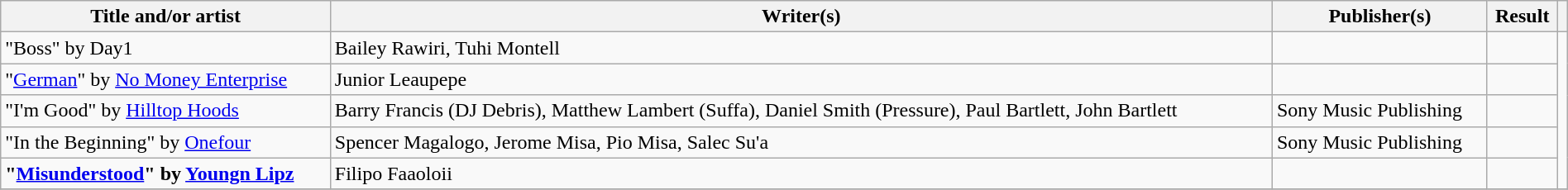<table class="wikitable" width=100%>
<tr>
<th scope="col">Title and/or artist</th>
<th scope="col">Writer(s)</th>
<th scope="col">Publisher(s)</th>
<th scope="col">Result</th>
<th scope="col"></th>
</tr>
<tr>
<td>"Boss" by Day1</td>
<td>Bailey Rawiri, Tuhi Montell</td>
<td></td>
<td></td>
<td rowspan="5"><br></td>
</tr>
<tr>
<td>"<a href='#'>German</a>" by <a href='#'>No Money Enterprise</a></td>
<td>Junior Leaupepe</td>
<td></td>
<td></td>
</tr>
<tr>
<td>"I'm Good" by <a href='#'>Hilltop Hoods</a></td>
<td>Barry Francis (DJ Debris), Matthew Lambert (Suffa), Daniel Smith (Pressure), Paul Bartlett, John Bartlett</td>
<td>Sony Music Publishing</td>
<td></td>
</tr>
<tr>
<td>"In the Beginning" by <a href='#'>Onefour</a></td>
<td>Spencer Magalogo, Jerome Misa, Pio Misa, Salec Su'a</td>
<td>Sony Music Publishing</td>
<td></td>
</tr>
<tr>
<td><strong>"<a href='#'>Misunderstood</a>" by <a href='#'>Youngn Lipz</a></strong></td>
<td>Filipo Faaoloii</td>
<td></td>
<td></td>
</tr>
<tr>
</tr>
</table>
